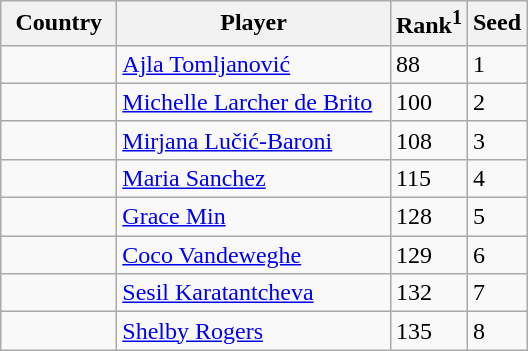<table class="sortable wikitable">
<tr>
<th width="70">Country</th>
<th width="175">Player</th>
<th>Rank<sup>1</sup></th>
<th>Seed</th>
</tr>
<tr>
<td></td>
<td><a href='#'>Ajla Tomljanović</a></td>
<td>88</td>
<td>1</td>
</tr>
<tr>
<td></td>
<td><a href='#'>Michelle Larcher de Brito</a></td>
<td>100</td>
<td>2</td>
</tr>
<tr>
<td></td>
<td><a href='#'>Mirjana Lučić-Baroni</a></td>
<td>108</td>
<td>3</td>
</tr>
<tr>
<td></td>
<td><a href='#'>Maria Sanchez</a></td>
<td>115</td>
<td>4</td>
</tr>
<tr>
<td></td>
<td><a href='#'>Grace Min</a></td>
<td>128</td>
<td>5</td>
</tr>
<tr>
<td></td>
<td><a href='#'>Coco Vandeweghe</a></td>
<td>129</td>
<td>6</td>
</tr>
<tr>
<td></td>
<td><a href='#'>Sesil Karatantcheva</a></td>
<td>132</td>
<td>7</td>
</tr>
<tr>
<td></td>
<td><a href='#'>Shelby Rogers</a></td>
<td>135</td>
<td>8</td>
</tr>
</table>
